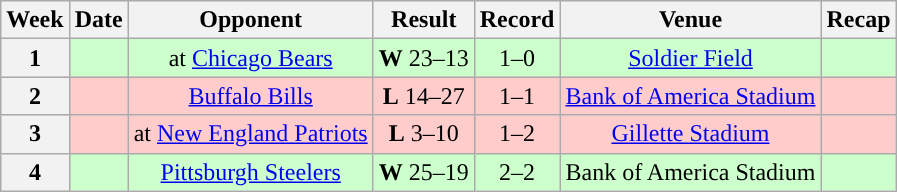<table class="wikitable" style="text-align:center">
<tr>
<th>Week</th>
<th>Date</th>
<th>Opponent</th>
<th>Result</th>
<th>Record</th>
<th>Venue</th>
<th>Recap</th>
</tr>
<tr style="background:#cfc">
<th>1</th>
<td></td>
<td>at <a href='#'>Chicago Bears</a></td>
<td><strong>W</strong> 23–13</td>
<td>1–0</td>
<td><a href='#'>Soldier Field</a></td>
<td></td>
</tr>
<tr style="background:#fcc">
<th>2</th>
<td></td>
<td><a href='#'>Buffalo Bills</a></td>
<td><strong>L</strong> 14–27</td>
<td>1–1</td>
<td><a href='#'>Bank of America Stadium</a></td>
<td></td>
</tr>
<tr style="background:#fcc">
<th>3</th>
<td></td>
<td>at <a href='#'>New England Patriots</a></td>
<td><strong>L</strong> 3–10</td>
<td>1–2</td>
<td><a href='#'>Gillette Stadium</a></td>
<td></td>
</tr>
<tr style="background:#cfc">
<th>4</th>
<td></td>
<td><a href='#'>Pittsburgh Steelers</a></td>
<td><strong>W</strong> 25–19</td>
<td>2–2</td>
<td>Bank of America Stadium</td>
<td></td>
</tr>
</table>
